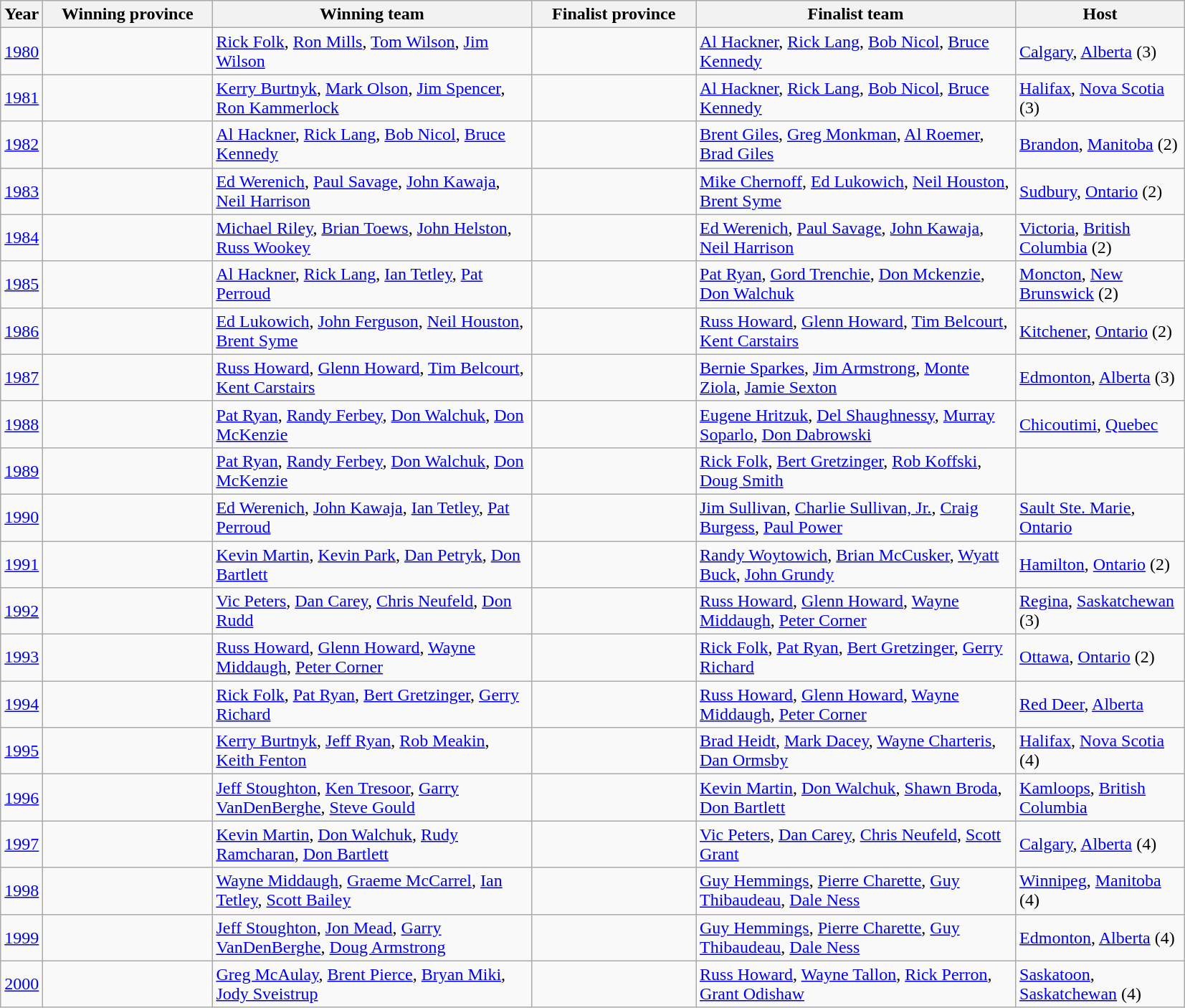<table class="wikitable">
<tr>
<th scope="col" width=15>Year</th>
<th scope="col" width=150>Winning province</th>
<th scope="col" width=290>Winning team</th>
<th scope="col" width=145>Finalist province</th>
<th scope="col" width=290>Finalist team</th>
<th scope="col" width=150>Host</th>
</tr>
<tr>
<td><a href='#'>1980</a></td>
<td></td>
<td><a href='#'>Rick Folk</a>, <a href='#'>Ron Mills</a>, <a href='#'>Tom Wilson</a>, <a href='#'>Jim Wilson</a></td>
<td></td>
<td><a href='#'>Al Hackner</a>, <a href='#'>Rick Lang</a>, <a href='#'>Bob Nicol</a>, <a href='#'>Bruce Kennedy</a></td>
<td><a href='#'>Calgary</a>, <a href='#'>Alberta</a> (3)</td>
</tr>
<tr>
<td><a href='#'>1981</a></td>
<td></td>
<td><a href='#'>Kerry Burtnyk</a>, <a href='#'>Mark Olson</a>, <a href='#'>Jim Spencer</a>, <a href='#'>Ron Kammerlock</a></td>
<td></td>
<td><a href='#'>Al Hackner</a>, <a href='#'>Rick Lang</a>, <a href='#'>Bob Nicol</a>, <a href='#'>Bruce Kennedy</a></td>
<td><a href='#'>Halifax</a>, <a href='#'>Nova Scotia</a> (3)</td>
</tr>
<tr>
<td><a href='#'>1982</a></td>
<td></td>
<td><a href='#'>Al Hackner</a>, <a href='#'>Rick Lang</a>, <a href='#'>Bob Nicol</a>, <a href='#'>Bruce Kennedy</a></td>
<td></td>
<td><a href='#'>Brent Giles</a>, <a href='#'>Greg Monkman</a>, <a href='#'>Al Roemer</a>, <a href='#'>Brad Giles</a></td>
<td><a href='#'>Brandon</a>, <a href='#'>Manitoba</a> (2)</td>
</tr>
<tr>
<td><a href='#'>1983</a></td>
<td></td>
<td><a href='#'>Ed Werenich</a>, <a href='#'>Paul Savage</a>, <a href='#'>John Kawaja</a>, <a href='#'>Neil Harrison</a></td>
<td></td>
<td><a href='#'>Mike Chernoff</a>, <a href='#'>Ed Lukowich</a>, <a href='#'>Neil Houston</a>, <a href='#'>Brent Syme</a></td>
<td><a href='#'>Sudbury</a>, <a href='#'>Ontario</a> (2)</td>
</tr>
<tr>
<td><a href='#'>1984</a></td>
<td></td>
<td><a href='#'>Michael Riley</a>, <a href='#'>Brian Toews</a>, <a href='#'>John Helston</a>, <a href='#'>Russ Wookey</a></td>
<td></td>
<td><a href='#'>Ed Werenich</a>, <a href='#'>Paul Savage</a>, <a href='#'>John Kawaja</a>, <a href='#'>Neil Harrison</a></td>
<td><a href='#'>Victoria</a>, <a href='#'>British Columbia</a> (2)</td>
</tr>
<tr>
<td><a href='#'>1985</a></td>
<td></td>
<td><a href='#'>Al Hackner</a>, <a href='#'>Rick Lang</a>, <a href='#'>Ian Tetley</a>, <a href='#'>Pat Perroud</a></td>
<td></td>
<td><a href='#'>Pat Ryan</a>, <a href='#'>Gord Trenchie</a>, <a href='#'>Don Mckenzie</a>, <a href='#'>Don Walchuk</a></td>
<td><a href='#'>Moncton</a>, <a href='#'>New Brunswick</a> (2)</td>
</tr>
<tr>
<td><a href='#'>1986</a></td>
<td></td>
<td><a href='#'>Ed Lukowich</a>, <a href='#'>John Ferguson</a>, <a href='#'>Neil Houston</a>, <a href='#'>Brent Syme</a></td>
<td></td>
<td><a href='#'>Russ Howard</a>, <a href='#'>Glenn Howard</a>, <a href='#'>Tim Belcourt</a>, <a href='#'>Kent Carstairs</a></td>
<td><a href='#'>Kitchener</a>, <a href='#'>Ontario</a> (2)</td>
</tr>
<tr>
<td><a href='#'>1987</a></td>
<td></td>
<td><a href='#'>Russ Howard</a>, <a href='#'>Glenn Howard</a>, <a href='#'>Tim Belcourt</a>, <a href='#'>Kent Carstairs</a></td>
<td></td>
<td><a href='#'>Bernie Sparkes</a>, <a href='#'>Jim Armstrong</a>, <a href='#'>Monte Ziola</a>, <a href='#'>Jamie Sexton</a></td>
<td><a href='#'>Edmonton</a>, <a href='#'>Alberta</a> (3)</td>
</tr>
<tr>
<td><a href='#'>1988</a></td>
<td></td>
<td><a href='#'>Pat Ryan</a>, <a href='#'>Randy Ferbey</a>, <a href='#'>Don Walchuk</a>, <a href='#'>Don McKenzie</a></td>
<td></td>
<td><a href='#'>Eugene Hritzuk</a>, <a href='#'>Del Shaughnessy</a>, <a href='#'>Murray Soparlo</a>, <a href='#'>Don Dabrowski</a></td>
<td><a href='#'>Chicoutimi</a>, <a href='#'>Quebec</a></td>
</tr>
<tr>
<td><a href='#'>1989</a></td>
<td></td>
<td><a href='#'>Pat Ryan</a>, <a href='#'>Randy Ferbey</a>, <a href='#'>Don Walchuk</a>, <a href='#'>Don McKenzie</a></td>
<td></td>
<td><a href='#'>Rick Folk</a>, <a href='#'>Bert Gretzinger</a>, <a href='#'>Rob Koffski</a>, <a href='#'>Doug Smith</a></td>
<td></td>
</tr>
<tr>
<td><a href='#'>1990</a></td>
<td></td>
<td><a href='#'>Ed Werenich</a>, <a href='#'>John Kawaja</a>, <a href='#'>Ian Tetley</a>, <a href='#'>Pat Perroud</a></td>
<td></td>
<td><a href='#'>Jim Sullivan</a>, <a href='#'>Charlie Sullivan, Jr.</a>, <a href='#'>Craig Burgess</a>, <a href='#'>Paul Power</a></td>
<td><a href='#'>Sault Ste. Marie</a>, <a href='#'>Ontario</a></td>
</tr>
<tr>
<td><a href='#'>1991</a></td>
<td></td>
<td><a href='#'>Kevin Martin</a>, <a href='#'>Kevin Park</a>, <a href='#'>Dan Petryk</a>, <a href='#'>Don Bartlett</a></td>
<td></td>
<td><a href='#'>Randy Woytowich</a>, <a href='#'>Brian McCusker</a>, <a href='#'>Wyatt Buck</a>, <a href='#'>John Grundy</a></td>
<td><a href='#'>Hamilton</a>, <a href='#'>Ontario</a> (2)</td>
</tr>
<tr>
<td><a href='#'>1992</a></td>
<td></td>
<td><a href='#'>Vic Peters</a>, <a href='#'>Dan Carey</a>, <a href='#'>Chris Neufeld</a>, <a href='#'>Don Rudd</a></td>
<td></td>
<td><a href='#'>Russ Howard</a>, <a href='#'>Glenn Howard</a>, <a href='#'>Wayne Middaugh</a>, <a href='#'>Peter Corner</a></td>
<td><a href='#'>Regina</a>, <a href='#'>Saskatchewan</a> (3)</td>
</tr>
<tr>
<td><a href='#'>1993</a></td>
<td></td>
<td><a href='#'>Russ Howard</a>, <a href='#'>Glenn Howard</a>, <a href='#'>Wayne Middaugh</a>, <a href='#'>Peter Corner</a></td>
<td></td>
<td><a href='#'>Rick Folk</a>, <a href='#'>Pat Ryan</a>, <a href='#'>Bert Gretzinger</a>, <a href='#'>Gerry Richard</a></td>
<td><a href='#'>Ottawa</a>, <a href='#'>Ontario</a> (2)</td>
</tr>
<tr>
<td><a href='#'>1994</a></td>
<td></td>
<td><a href='#'>Rick Folk</a>, <a href='#'>Pat Ryan</a>, <a href='#'>Bert Gretzinger</a>, <a href='#'>Gerry Richard</a></td>
<td></td>
<td><a href='#'>Russ Howard</a>, <a href='#'>Glenn Howard</a>, <a href='#'>Wayne Middaugh</a>, <a href='#'>Peter Corner</a></td>
<td><a href='#'>Red Deer</a>, <a href='#'>Alberta</a></td>
</tr>
<tr>
<td><a href='#'>1995</a></td>
<td></td>
<td><a href='#'>Kerry Burtnyk</a>, <a href='#'>Jeff Ryan</a>, <a href='#'>Rob Meakin</a>, <a href='#'>Keith Fenton</a></td>
<td></td>
<td><a href='#'>Brad Heidt</a>, <a href='#'>Mark Dacey</a>, <a href='#'>Wayne Charteris</a>, <a href='#'>Dan Ormsby</a></td>
<td><a href='#'>Halifax</a>, <a href='#'>Nova Scotia</a> (4)</td>
</tr>
<tr>
<td><a href='#'>1996</a></td>
<td></td>
<td><a href='#'>Jeff Stoughton</a>, <a href='#'>Ken Tresoor</a>, <a href='#'>Garry VanDenBerghe</a>, <a href='#'>Steve Gould</a></td>
<td></td>
<td><a href='#'>Kevin Martin</a>, <a href='#'>Don Walchuk</a>, <a href='#'>Shawn Broda</a>, <a href='#'>Don Bartlett</a></td>
<td><a href='#'>Kamloops</a>, <a href='#'>British Columbia</a></td>
</tr>
<tr>
<td><a href='#'>1997</a></td>
<td></td>
<td><a href='#'>Kevin Martin</a>, <a href='#'>Don Walchuk</a>, <a href='#'>Rudy Ramcharan</a>, <a href='#'>Don Bartlett</a></td>
<td></td>
<td><a href='#'>Vic Peters</a>, <a href='#'>Dan Carey</a>, <a href='#'>Chris Neufeld</a>, <a href='#'>Scott Grant</a></td>
<td><a href='#'>Calgary</a>, <a href='#'>Alberta</a> (4)</td>
</tr>
<tr>
<td><a href='#'>1998</a></td>
<td></td>
<td><a href='#'>Wayne Middaugh</a>, <a href='#'>Graeme McCarrel</a>, <a href='#'>Ian Tetley</a>, <a href='#'>Scott Bailey</a></td>
<td></td>
<td><a href='#'>Guy Hemmings</a>, <a href='#'>Pierre Charette</a>, <a href='#'>Guy Thibaudeau</a>, <a href='#'>Dale Ness</a></td>
<td><a href='#'>Winnipeg</a>, <a href='#'>Manitoba</a> (4)</td>
</tr>
<tr>
<td><a href='#'>1999</a></td>
<td></td>
<td><a href='#'>Jeff Stoughton</a>, <a href='#'>Jon Mead</a>, <a href='#'>Garry VanDenBerghe</a>, <a href='#'>Doug Armstrong</a></td>
<td></td>
<td><a href='#'>Guy Hemmings</a>, <a href='#'>Pierre Charette</a>, <a href='#'>Guy Thibaudeau</a>, <a href='#'>Dale Ness</a></td>
<td><a href='#'>Edmonton</a>, <a href='#'>Alberta</a> (4)</td>
</tr>
<tr>
<td><a href='#'>2000</a></td>
<td></td>
<td><a href='#'>Greg McAulay</a>, <a href='#'>Brent Pierce</a>, <a href='#'>Bryan Miki</a>, <a href='#'>Jody Sveistrup</a></td>
<td></td>
<td><a href='#'>Russ Howard</a>, <a href='#'>Wayne Tallon</a>, <a href='#'>Rick Perron</a>, <a href='#'>Grant Odishaw</a></td>
<td><a href='#'>Saskatoon</a>, <a href='#'>Saskatchewan</a> (4)</td>
</tr>
</table>
